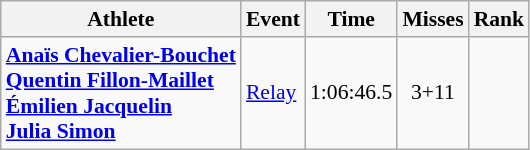<table class=wikitable style=font-size:90%>
<tr>
<th>Athlete</th>
<th>Event</th>
<th>Time</th>
<th>Misses</th>
<th>Rank</th>
</tr>
<tr align=center>
<td align=left><strong><a href='#'>Anaïs Chevalier-Bouchet</a><br><a href='#'>Quentin Fillon-Maillet</a><br><a href='#'>Émilien Jacquelin</a><br><a href='#'>Julia Simon</a></strong></td>
<td align=left><a href='#'>Relay</a></td>
<td>1:06:46.5</td>
<td>3+11</td>
<td></td>
</tr>
</table>
